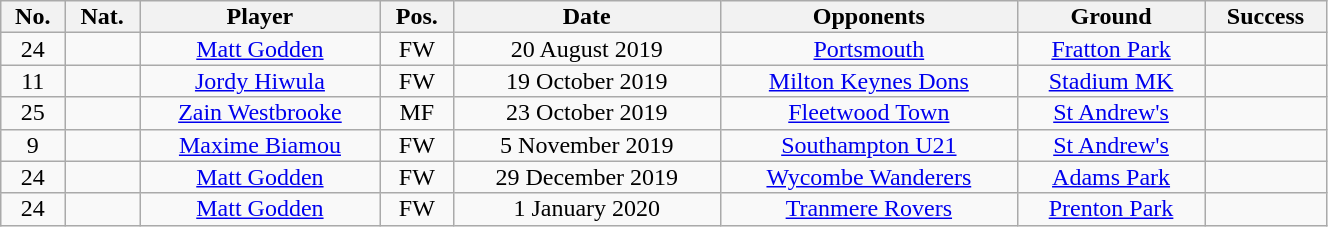<table class="wikitable sortable alternance" style="font-size:100%; text-align:center; line-height:14px; width:70%;">
<tr>
<th>No.</th>
<th>Nat.</th>
<th>Player</th>
<th>Pos.</th>
<th>Date</th>
<th>Opponents</th>
<th>Ground</th>
<th>Success</th>
</tr>
<tr>
<td>24</td>
<td></td>
<td><a href='#'>Matt Godden</a></td>
<td>FW</td>
<td>20 August 2019</td>
<td><a href='#'>Portsmouth</a></td>
<td><a href='#'>Fratton Park</a></td>
<td></td>
</tr>
<tr>
<td>11</td>
<td></td>
<td><a href='#'>Jordy Hiwula</a></td>
<td>FW</td>
<td>19 October 2019</td>
<td><a href='#'>Milton Keynes Dons</a></td>
<td><a href='#'>Stadium MK</a></td>
<td></td>
</tr>
<tr>
<td>25</td>
<td></td>
<td><a href='#'>Zain Westbrooke</a></td>
<td>MF</td>
<td>23 October 2019</td>
<td><a href='#'>Fleetwood Town</a></td>
<td><a href='#'>St Andrew's</a></td>
<td></td>
</tr>
<tr>
<td>9</td>
<td></td>
<td><a href='#'>Maxime Biamou</a></td>
<td>FW</td>
<td>5 November 2019</td>
<td><a href='#'>Southampton U21</a></td>
<td><a href='#'>St Andrew's</a></td>
<td></td>
</tr>
<tr>
<td>24</td>
<td></td>
<td><a href='#'>Matt Godden</a></td>
<td>FW</td>
<td>29 December 2019</td>
<td><a href='#'>Wycombe Wanderers</a></td>
<td><a href='#'>Adams Park</a></td>
<td></td>
</tr>
<tr>
<td>24</td>
<td></td>
<td><a href='#'>Matt Godden</a></td>
<td>FW</td>
<td>1 January 2020</td>
<td><a href='#'>Tranmere Rovers</a></td>
<td><a href='#'>Prenton Park</a></td>
<td></td>
</tr>
</table>
